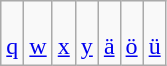<table class="wikitable Unicode">
<tr align=center>
<td><br><a href='#'>q</a></td>
<td><br><a href='#'>w</a></td>
<td><br><a href='#'>x</a></td>
<td><br><a href='#'>y</a></td>
<td><br><a href='#'>ä</a></td>
<td><br><a href='#'>ö</a></td>
<td><br><a href='#'>ü</a></td>
</tr>
</table>
